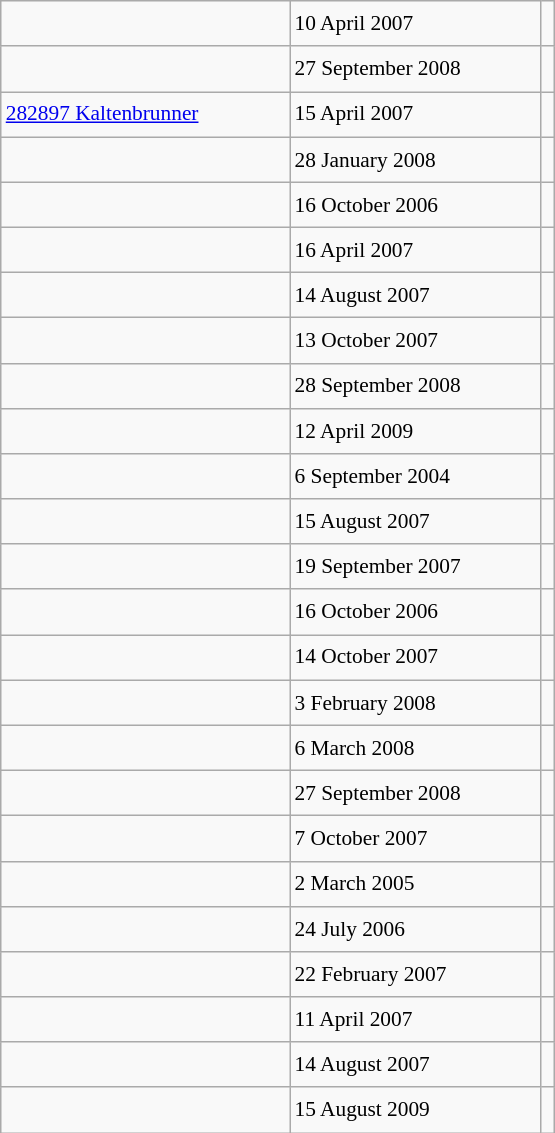<table class="wikitable" style="font-size: 89%; float: left; width: 26em; margin-right: 1em; line-height: 1.65em">
<tr>
<td></td>
<td>10 April 2007</td>
<td></td>
</tr>
<tr>
<td></td>
<td>27 September 2008</td>
<td></td>
</tr>
<tr>
<td><a href='#'>282897 Kaltenbrunner</a></td>
<td>15 April 2007</td>
<td></td>
</tr>
<tr>
<td></td>
<td>28 January 2008</td>
<td></td>
</tr>
<tr>
<td></td>
<td>16 October 2006</td>
<td></td>
</tr>
<tr>
<td></td>
<td>16 April 2007</td>
<td></td>
</tr>
<tr>
<td></td>
<td>14 August 2007</td>
<td></td>
</tr>
<tr>
<td></td>
<td>13 October 2007</td>
<td></td>
</tr>
<tr>
<td></td>
<td>28 September 2008</td>
<td></td>
</tr>
<tr>
<td></td>
<td>12 April 2009</td>
<td></td>
</tr>
<tr>
<td></td>
<td>6 September 2004</td>
<td></td>
</tr>
<tr>
<td></td>
<td>15 August 2007</td>
<td></td>
</tr>
<tr>
<td></td>
<td>19 September 2007</td>
<td></td>
</tr>
<tr>
<td></td>
<td>16 October 2006</td>
<td></td>
</tr>
<tr>
<td></td>
<td>14 October 2007</td>
<td></td>
</tr>
<tr>
<td></td>
<td>3 February 2008</td>
<td></td>
</tr>
<tr>
<td></td>
<td>6 March 2008</td>
<td></td>
</tr>
<tr>
<td></td>
<td>27 September 2008</td>
<td></td>
</tr>
<tr>
<td></td>
<td>7 October 2007</td>
<td></td>
</tr>
<tr>
<td></td>
<td>2 March 2005</td>
<td></td>
</tr>
<tr>
<td></td>
<td>24 July 2006</td>
<td></td>
</tr>
<tr>
<td></td>
<td>22 February 2007</td>
<td></td>
</tr>
<tr>
<td></td>
<td>11 April 2007</td>
<td></td>
</tr>
<tr>
<td></td>
<td>14 August 2007</td>
<td></td>
</tr>
<tr>
<td></td>
<td>15 August 2009</td>
<td></td>
</tr>
</table>
